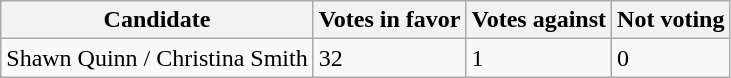<table class="wikitable sortable mw-collapsible">
<tr>
<th>Candidate</th>
<th>Votes in favor</th>
<th>Votes against</th>
<th>Not voting</th>
</tr>
<tr>
<td>Shawn Quinn / Christina Smith</td>
<td>32</td>
<td>1</td>
<td>0</td>
</tr>
</table>
